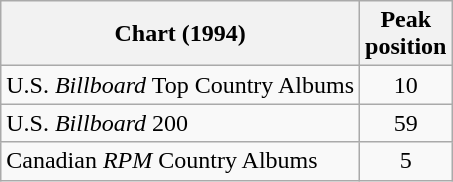<table class="wikitable">
<tr>
<th>Chart (1994)</th>
<th>Peak<br>position</th>
</tr>
<tr>
<td>U.S. <em>Billboard</em> Top Country Albums</td>
<td align="center">10</td>
</tr>
<tr>
<td>U.S. <em>Billboard</em> 200</td>
<td align="center">59</td>
</tr>
<tr>
<td>Canadian <em>RPM</em> Country Albums</td>
<td align="center">5</td>
</tr>
</table>
